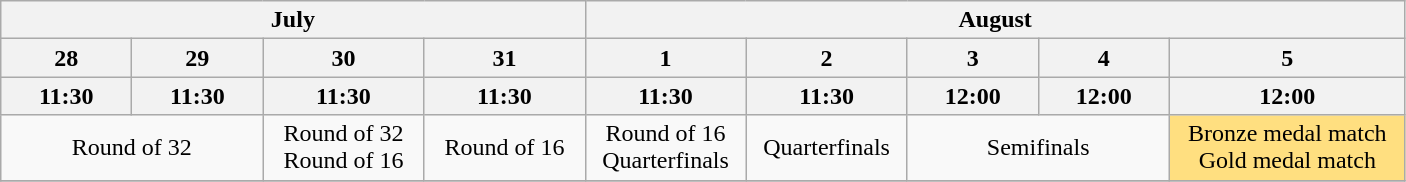<table class="wikitable" style="text-align:center">
<tr>
<th colspan=4>July</th>
<th colspan=5>August</th>
</tr>
<tr>
<th width=80>28</th>
<th width=80>29</th>
<th width=100>30</th>
<th width=100>31</th>
<th width=100>1</th>
<th width=100>2</th>
<th width=80>3</th>
<th width=80>4</th>
<th width=150>5</th>
</tr>
<tr>
<th>11:30</th>
<th>11:30</th>
<th>11:30</th>
<th>11:30</th>
<th>11:30</th>
<th>11:30</th>
<th>12:00</th>
<th>12:00</th>
<th>12:00</th>
</tr>
<tr>
<td colspan="2">Round of 32</td>
<td>Round of 32<br>Round of 16</td>
<td>Round of 16</td>
<td>Round of 16<br>Quarterfinals</td>
<td>Quarterfinals</td>
<td colspan="2">Semifinals</td>
<td bgcolor="FFDF80">Bronze medal match<br>Gold medal match</td>
</tr>
<tr>
</tr>
</table>
